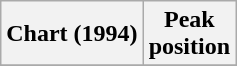<table class="wikitable sortable plainrowheaders">
<tr>
<th>Chart (1994)</th>
<th>Peak<br>position</th>
</tr>
<tr>
</tr>
</table>
